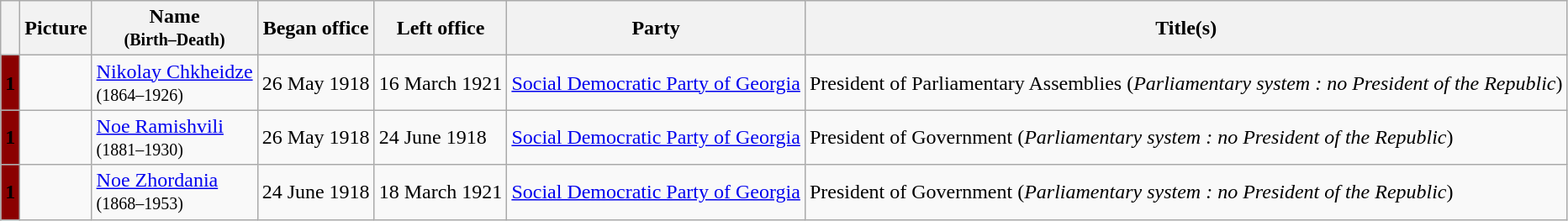<table class="wikitable">
<tr>
<th></th>
<th>Picture</th>
<th>Name<br><small>(Birth–Death)</small></th>
<th>Began office</th>
<th>Left office</th>
<th>Party</th>
<th>Title(s)</th>
</tr>
<tr>
<th style="background:#8B0000; color:black">1</th>
<td></td>
<td><a href='#'>Nikolay Chkheidze</a><br><small>(1864–1926)</small></td>
<td>26 May 1918</td>
<td>16 March 1921</td>
<td><a href='#'>Social Democratic Party of Georgia</a></td>
<td>President of Parliamentary Assemblies (<em>Parliamentary system : no President of the Republic</em>)</td>
</tr>
<tr>
<th style="background:#8B0000; color:black">1</th>
<td></td>
<td><a href='#'>Noe Ramishvili</a><br><small>(1881–1930)</small></td>
<td>26 May 1918</td>
<td>24 June 1918</td>
<td><a href='#'>Social Democratic Party of Georgia</a></td>
<td>President of Government (<em>Parliamentary system : no President of the Republic</em>)</td>
</tr>
<tr>
<th style="background:#8B0000; color:black">1</th>
<td></td>
<td><a href='#'>Noe Zhordania</a><br><small>(1868–1953)</small></td>
<td>24 June 1918</td>
<td>18 March 1921</td>
<td><a href='#'>Social Democratic Party of Georgia</a></td>
<td>President of Government (<em>Parliamentary system : no President of the Republic</em>)</td>
</tr>
</table>
